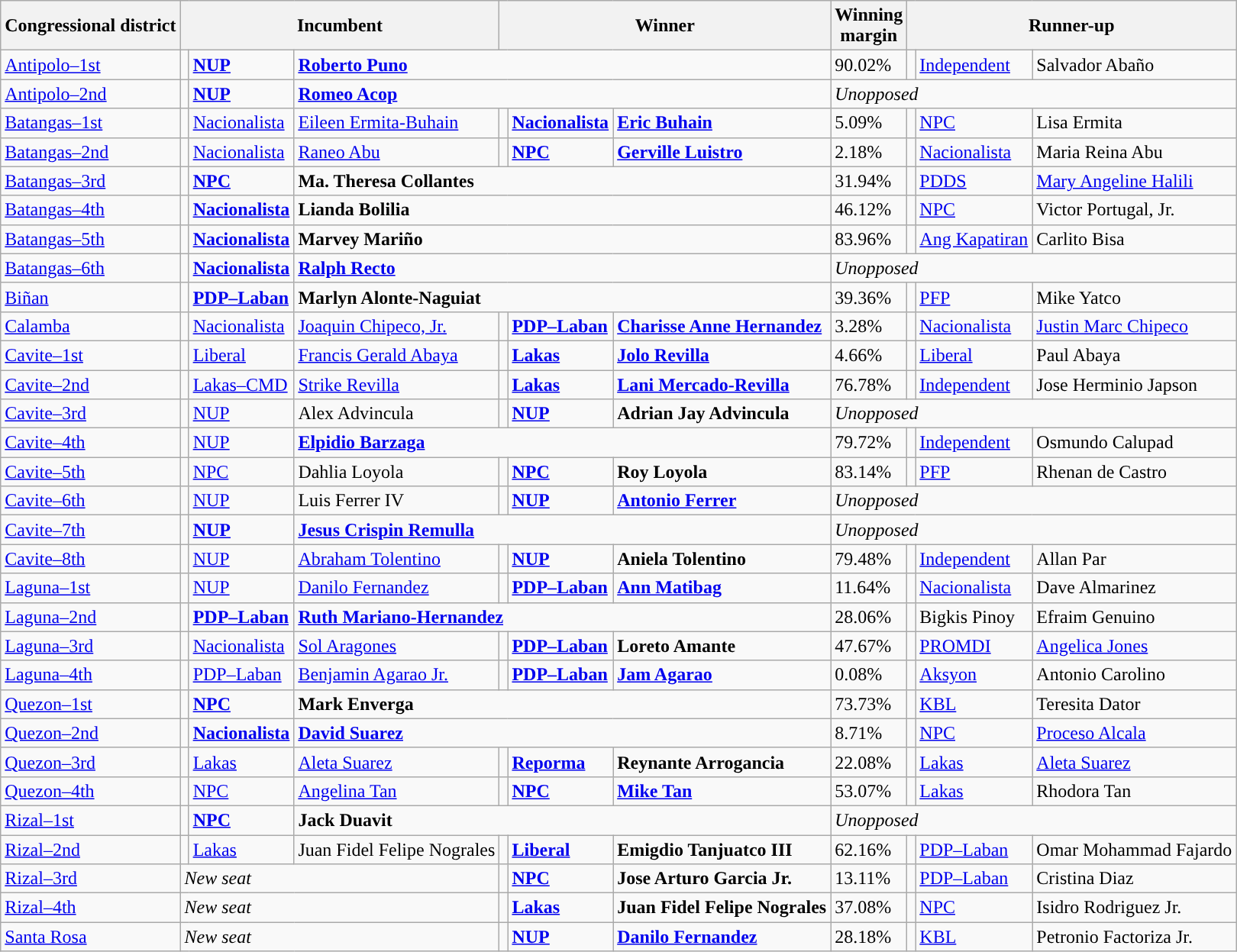<table class="wikitable sortable mw-collapsible mw-collapsed">
<tr>
<th>Congressional district</th>
<th colspan="3">Incumbent</th>
<th colspan="3">Winner</th>
<th>Winning<br>margin</th>
<th colspan="3">Runner-up</th>
</tr>
<tr>
<td><a href='#'>Antipolo–1st</a></td>
<td></td>
<td><a href='#'><strong>NUP</strong></a></td>
<td colspan="4"><strong><a href='#'>Roberto Puno</a></strong></td>
<td>90.02%</td>
<td></td>
<td><a href='#'>Independent</a></td>
<td>Salvador Abaño</td>
</tr>
<tr>
<td><a href='#'>Antipolo–2nd</a></td>
<td></td>
<td><a href='#'><strong>NUP</strong></a></td>
<td colspan="4"><strong><a href='#'>Romeo Acop</a></strong></td>
<td colspan="4"><em>Unopposed</em></td>
</tr>
<tr>
<td><a href='#'>Batangas–1st</a></td>
<td></td>
<td><a href='#'>Nacionalista</a></td>
<td><a href='#'>Eileen Ermita-Buhain</a></td>
<td></td>
<td><a href='#'><strong>Nacionalista</strong></a></td>
<td><strong><a href='#'>Eric Buhain</a></strong></td>
<td>5.09%</td>
<td></td>
<td><a href='#'>NPC</a></td>
<td>Lisa Ermita</td>
</tr>
<tr>
<td><a href='#'>Batangas–2nd</a></td>
<td></td>
<td><a href='#'>Nacionalista</a></td>
<td><a href='#'>Raneo Abu</a></td>
<td></td>
<td><strong><a href='#'>NPC</a></strong></td>
<td><strong><a href='#'>Gerville Luistro</a></strong></td>
<td>2.18%</td>
<td></td>
<td><a href='#'>Nacionalista</a></td>
<td>Maria Reina Abu</td>
</tr>
<tr>
<td><a href='#'>Batangas–3rd</a></td>
<td></td>
<td><a href='#'><strong>NPC</strong></a></td>
<td colspan="4"><strong>Ma. Theresa Collantes</strong></td>
<td>31.94%</td>
<td></td>
<td><a href='#'>PDDS</a></td>
<td><a href='#'>Mary Angeline Halili</a></td>
</tr>
<tr>
<td><a href='#'>Batangas–4th</a></td>
<td></td>
<td><strong><a href='#'>Nacionalista</a></strong></td>
<td colspan="4"><strong>Lianda Bolilia</strong></td>
<td>46.12%</td>
<td></td>
<td><a href='#'>NPC</a></td>
<td>Victor Portugal, Jr.</td>
</tr>
<tr>
<td><a href='#'>Batangas–5th</a></td>
<td></td>
<td><strong><a href='#'>Nacionalista</a></strong></td>
<td colspan="4"><strong>Marvey Mariño</strong></td>
<td>83.96%</td>
<td></td>
<td><a href='#'>Ang Kapatiran</a></td>
<td>Carlito Bisa</td>
</tr>
<tr>
<td><a href='#'>Batangas–6th</a></td>
<td></td>
<td><a href='#'><strong>Nacionalista</strong></a></td>
<td colspan="4"><strong><a href='#'>Ralph Recto</a></strong></td>
<td colspan="4"><em>Unopposed</em></td>
</tr>
<tr>
<td><a href='#'>Biñan</a></td>
<td></td>
<td><strong><a href='#'>PDP–Laban</a></strong></td>
<td colspan="4"><strong>Marlyn Alonte-Naguiat</strong></td>
<td>39.36%</td>
<td></td>
<td><a href='#'>PFP</a></td>
<td>Mike Yatco</td>
</tr>
<tr>
<td><a href='#'>Calamba</a></td>
<td></td>
<td><a href='#'>Nacionalista</a></td>
<td><a href='#'>Joaquin Chipeco, Jr.</a></td>
<td></td>
<td><strong><a href='#'>PDP–Laban</a></strong></td>
<td><strong><a href='#'>Charisse Anne Hernandez</a></strong></td>
<td>3.28%</td>
<td></td>
<td><a href='#'>Nacionalista</a></td>
<td><a href='#'>Justin Marc Chipeco</a></td>
</tr>
<tr>
<td><a href='#'>Cavite–1st</a></td>
<td></td>
<td><a href='#'>Liberal</a></td>
<td><a href='#'>Francis Gerald Abaya</a></td>
<td></td>
<td><strong><a href='#'>Lakas</a></strong></td>
<td><strong><a href='#'>Jolo Revilla</a></strong></td>
<td>4.66%</td>
<td></td>
<td><a href='#'>Liberal</a></td>
<td>Paul Abaya</td>
</tr>
<tr>
<td><a href='#'>Cavite–2nd</a></td>
<td></td>
<td><a href='#'>Lakas–CMD</a></td>
<td><a href='#'>Strike Revilla</a></td>
<td></td>
<td><strong><a href='#'>Lakas</a></strong></td>
<td><strong><a href='#'>Lani Mercado-Revilla</a></strong></td>
<td>76.78%</td>
<td></td>
<td><a href='#'>Independent</a></td>
<td>Jose Herminio Japson</td>
</tr>
<tr>
<td><a href='#'>Cavite–3rd</a></td>
<td></td>
<td><a href='#'>NUP</a></td>
<td>Alex Advincula</td>
<td></td>
<td><strong><a href='#'>NUP</a></strong></td>
<td><strong>Adrian Jay Advincula</strong></td>
<td colspan="4"><em>Unopposed</em></td>
</tr>
<tr>
<td><a href='#'>Cavite–4th</a></td>
<td></td>
<td><a href='#'>NUP</a></td>
<td colspan="4"><strong><a href='#'>Elpidio Barzaga</a></strong></td>
<td>79.72%</td>
<td></td>
<td><a href='#'>Independent</a></td>
<td>Osmundo Calupad</td>
</tr>
<tr>
<td><a href='#'>Cavite–5th</a></td>
<td></td>
<td><a href='#'>NPC</a></td>
<td>Dahlia Loyola</td>
<td></td>
<td><strong><a href='#'>NPC</a></strong></td>
<td><strong>Roy Loyola</strong></td>
<td>83.14%</td>
<td></td>
<td><a href='#'>PFP</a></td>
<td>Rhenan de Castro</td>
</tr>
<tr>
<td><a href='#'>Cavite–6th</a></td>
<td></td>
<td><a href='#'>NUP</a></td>
<td>Luis Ferrer IV</td>
<td></td>
<td><strong><a href='#'>NUP</a></strong></td>
<td><strong><a href='#'>Antonio Ferrer</a></strong></td>
<td colspan="4"><em>Unopposed</em></td>
</tr>
<tr>
<td><a href='#'>Cavite–7th</a></td>
<td></td>
<td><strong><a href='#'>NUP</a></strong></td>
<td colspan="4"><strong><a href='#'>Jesus Crispin Remulla</a></strong></td>
<td colspan="4"><em>Unopposed</em></td>
</tr>
<tr>
<td><a href='#'>Cavite–8th</a></td>
<td></td>
<td><a href='#'>NUP</a></td>
<td><a href='#'>Abraham Tolentino</a></td>
<td></td>
<td><strong><a href='#'>NUP</a></strong></td>
<td><strong>Aniela Tolentino</strong></td>
<td>79.48%</td>
<td></td>
<td><a href='#'>Independent</a></td>
<td>Allan Par</td>
</tr>
<tr>
<td><a href='#'>Laguna–1st</a></td>
<td></td>
<td><a href='#'>NUP</a></td>
<td><a href='#'>Danilo Fernandez</a></td>
<td></td>
<td><strong><a href='#'>PDP–Laban</a></strong></td>
<td><strong><a href='#'>Ann Matibag</a></strong></td>
<td>11.64%</td>
<td></td>
<td><a href='#'>Nacionalista</a></td>
<td>Dave Almarinez</td>
</tr>
<tr>
<td><a href='#'>Laguna–2nd</a></td>
<td></td>
<td><strong><a href='#'>PDP–Laban</a></strong></td>
<td colspan="4"><strong><a href='#'>Ruth Mariano-Hernandez</a></strong></td>
<td>28.06%</td>
<td></td>
<td>Bigkis Pinoy</td>
<td>Efraim Genuino</td>
</tr>
<tr>
<td><a href='#'>Laguna–3rd</a></td>
<td></td>
<td><a href='#'>Nacionalista</a></td>
<td><a href='#'>Sol Aragones</a></td>
<td></td>
<td><strong><a href='#'>PDP–Laban</a></strong></td>
<td><strong>Loreto Amante</strong></td>
<td>47.67%</td>
<td></td>
<td><a href='#'>PROMDI</a></td>
<td><a href='#'>Angelica Jones</a></td>
</tr>
<tr>
<td><a href='#'>Laguna–4th</a></td>
<td></td>
<td><a href='#'>PDP–Laban</a></td>
<td><a href='#'>Benjamin Agarao Jr.</a></td>
<td></td>
<td><strong><a href='#'>PDP–Laban</a></strong></td>
<td><strong><a href='#'>Jam Agarao</a></strong></td>
<td>0.08%</td>
<td></td>
<td><a href='#'>Aksyon</a></td>
<td>Antonio Carolino</td>
</tr>
<tr>
<td><a href='#'>Quezon–1st</a></td>
<td></td>
<td><strong><a href='#'>NPC</a></strong></td>
<td colspan="4"><strong>Mark Enverga</strong></td>
<td>73.73%</td>
<td></td>
<td><a href='#'>KBL</a></td>
<td>Teresita Dator</td>
</tr>
<tr>
<td><a href='#'>Quezon–2nd</a></td>
<td></td>
<td><strong><a href='#'>Nacionalista</a></strong></td>
<td colspan="4"><strong><a href='#'>David Suarez</a></strong></td>
<td>8.71%</td>
<td></td>
<td><a href='#'>NPC</a></td>
<td><a href='#'>Proceso Alcala</a></td>
</tr>
<tr>
<td><a href='#'>Quezon–3rd</a></td>
<td></td>
<td><a href='#'>Lakas</a></td>
<td><a href='#'>Aleta Suarez</a></td>
<td></td>
<td><strong><a href='#'>Reporma</a></strong></td>
<td><strong>Reynante Arrogancia</strong></td>
<td>22.08%</td>
<td></td>
<td><a href='#'>Lakas</a></td>
<td><a href='#'>Aleta Suarez</a></td>
</tr>
<tr>
<td><a href='#'>Quezon–4th</a></td>
<td></td>
<td><a href='#'>NPC</a></td>
<td><a href='#'>Angelina Tan</a></td>
<td></td>
<td><strong><a href='#'>NPC</a></strong></td>
<td><strong><a href='#'>Mike Tan</a></strong></td>
<td>53.07%</td>
<td></td>
<td><a href='#'>Lakas</a></td>
<td>Rhodora Tan</td>
</tr>
<tr>
<td><a href='#'>Rizal–1st</a></td>
<td></td>
<td><strong><a href='#'>NPC</a></strong></td>
<td colspan="4"><strong>Jack Duavit</strong></td>
<td colspan="4"><em>Unopposed</em></td>
</tr>
<tr>
<td><a href='#'>Rizal–2nd</a></td>
<td></td>
<td><a href='#'>Lakas</a></td>
<td>Juan Fidel Felipe Nograles</td>
<td></td>
<td><strong><a href='#'>Liberal</a></strong></td>
<td><strong>Emigdio Tanjuatco III</strong></td>
<td>62.16%</td>
<td></td>
<td><a href='#'>PDP–Laban</a></td>
<td>Omar Mohammad Fajardo</td>
</tr>
<tr>
<td><a href='#'>Rizal–3rd</a></td>
<td colspan="3"><em>New seat</em></td>
<td></td>
<td><strong><a href='#'>NPC</a></strong></td>
<td><strong>Jose Arturo Garcia Jr.</strong></td>
<td>13.11%</td>
<td></td>
<td><a href='#'>PDP–Laban</a></td>
<td>Cristina Diaz</td>
</tr>
<tr>
<td><a href='#'>Rizal–4th</a></td>
<td colspan="3"><em>New seat</em></td>
<td></td>
<td><strong><a href='#'>Lakas</a></strong></td>
<td><strong>Juan Fidel Felipe Nograles</strong></td>
<td>37.08%</td>
<td></td>
<td><a href='#'>NPC</a></td>
<td>Isidro Rodriguez Jr.</td>
</tr>
<tr>
<td><a href='#'>Santa Rosa</a></td>
<td colspan="3"><em>New seat</em></td>
<td></td>
<td><strong><a href='#'>NUP</a></strong></td>
<td><strong><a href='#'>Danilo Fernandez</a></strong></td>
<td>28.18%</td>
<td></td>
<td><a href='#'>KBL</a></td>
<td>Petronio Factoriza Jr.</td>
</tr>
</table>
